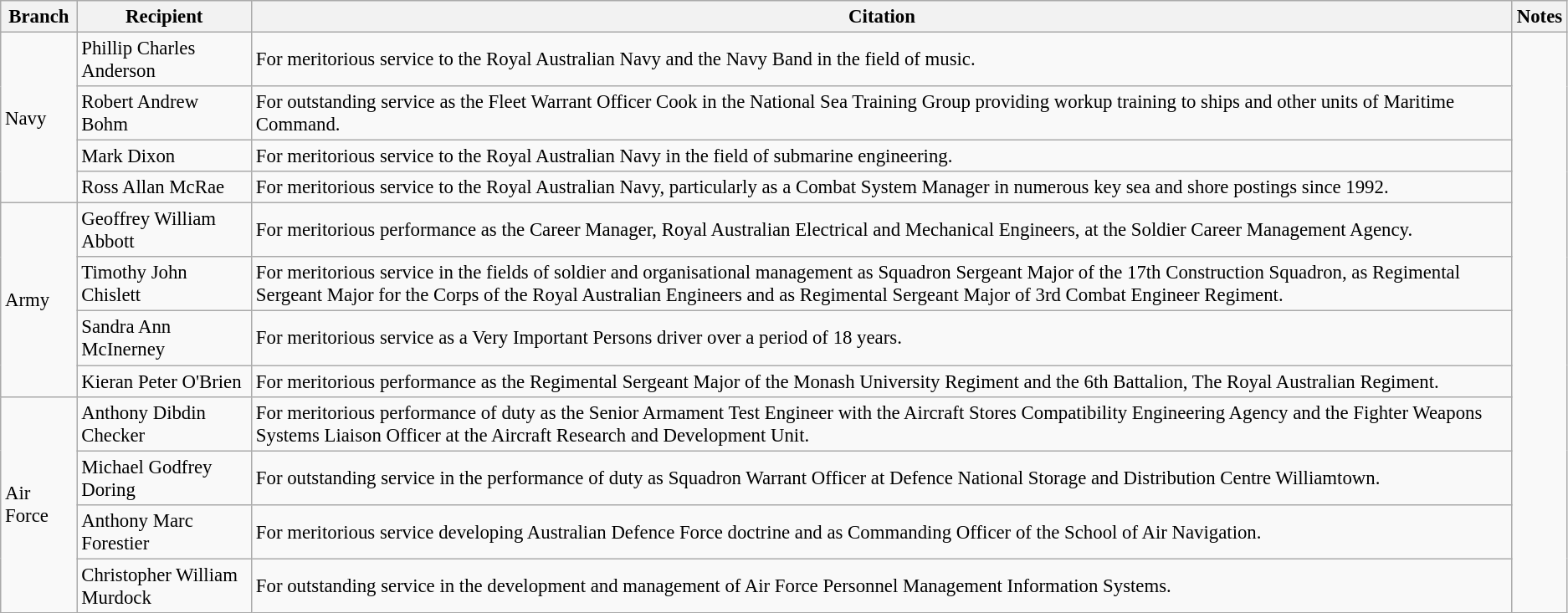<table class="wikitable" style="font-size:95%;">
<tr>
<th>Branch</th>
<th>Recipient</th>
<th>Citation</th>
<th>Notes</th>
</tr>
<tr>
<td rowspan="4">Navy</td>
<td> Phillip Charles Anderson</td>
<td>For meritorious service to the Royal Australian Navy and the Navy Band in the field of music.</td>
<td rowspan="12"></td>
</tr>
<tr>
<td> Robert Andrew Bohm</td>
<td>For outstanding service as the Fleet Warrant Officer Cook in the National Sea Training Group providing workup training to ships and other units of Maritime Command.</td>
</tr>
<tr>
<td> Mark Dixon</td>
<td>For meritorious service to the Royal Australian Navy in the field of submarine engineering.</td>
</tr>
<tr>
<td> Ross Allan McRae</td>
<td>For meritorious service to the Royal Australian Navy, particularly as a Combat System Manager in numerous key sea and shore postings since 1992.</td>
</tr>
<tr>
<td rowspan="4">Army</td>
<td> Geoffrey William Abbott</td>
<td>For meritorious performance as the Career Manager, Royal Australian Electrical and Mechanical Engineers, at the Soldier Career Management Agency.</td>
</tr>
<tr>
<td> Timothy John Chislett</td>
<td>For meritorious service in the fields of soldier and organisational management as Squadron Sergeant Major of the 17th Construction Squadron, as Regimental Sergeant Major for the Corps of the Royal Australian Engineers and as Regimental Sergeant Major of 3rd Combat Engineer Regiment.</td>
</tr>
<tr>
<td> Sandra Ann McInerney</td>
<td>For meritorious service as a Very Important Persons driver over a period of 18 years.</td>
</tr>
<tr>
<td> Kieran Peter O'Brien</td>
<td>For meritorious performance as the Regimental Sergeant Major of the Monash University Regiment and the 6th Battalion, The Royal Australian Regiment.</td>
</tr>
<tr>
<td rowspan="4">Air Force</td>
<td> Anthony Dibdin Checker</td>
<td>For meritorious performance of duty as the Senior Armament Test Engineer with the Aircraft Stores Compatibility Engineering Agency and the Fighter Weapons Systems Liaison Officer at the Aircraft Research and Development Unit.</td>
</tr>
<tr>
<td> Michael Godfrey Doring</td>
<td>For outstanding service in the performance of duty as Squadron Warrant Officer at Defence National Storage and Distribution Centre Williamtown.</td>
</tr>
<tr>
<td> Anthony Marc Forestier</td>
<td>For meritorious service developing Australian Defence Force doctrine and as Commanding Officer of the School of Air Navigation.</td>
</tr>
<tr>
<td> Christopher William Murdock</td>
<td>For outstanding service in the development and management of Air Force Personnel Management Information Systems.</td>
</tr>
</table>
